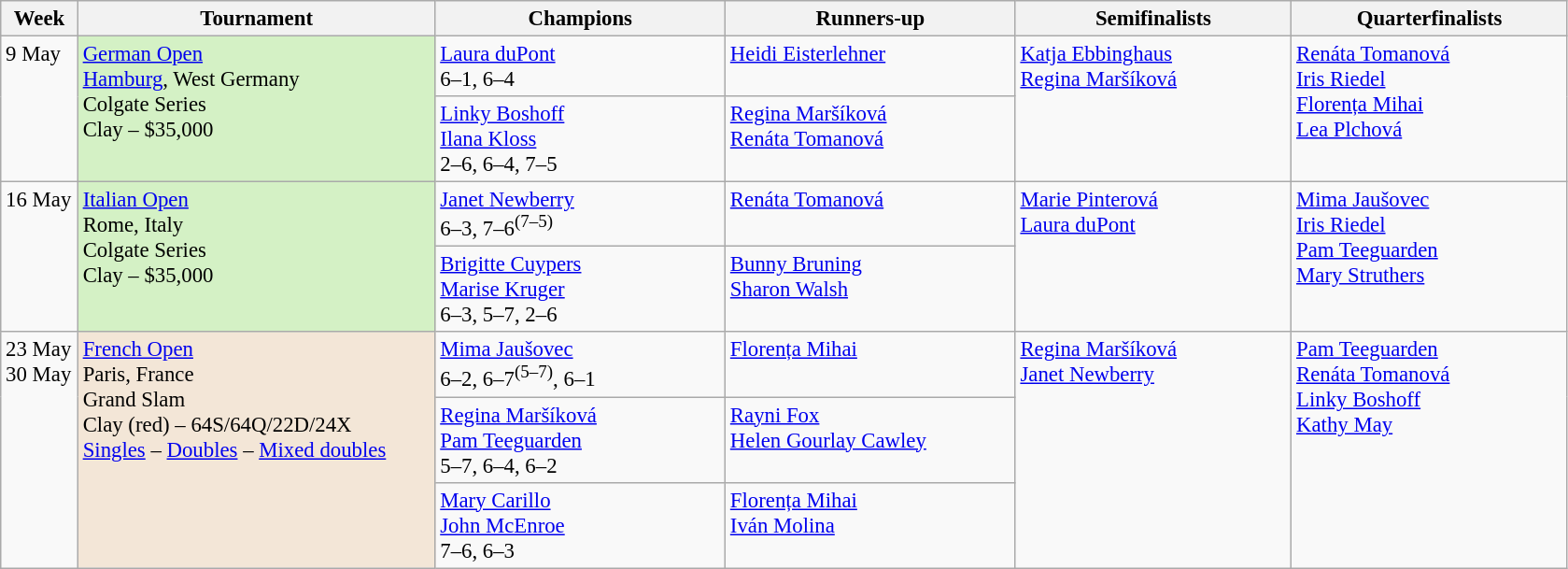<table class=wikitable style=font-size:95%>
<tr>
<th style="width:48px;">Week</th>
<th style="width:248px;">Tournament</th>
<th style="width:200px;">Champions</th>
<th style="width:200px;">Runners-up</th>
<th style="width:190px;">Semifinalists</th>
<th style="width:190px;">Quarterfinalists</th>
</tr>
<tr valign=top>
<td rowspan=2>9 May</td>
<td style="background:#D4F1C5;" rowspan="2"><a href='#'>German Open</a><br> <a href='#'>Hamburg</a>, West Germany<br>Colgate Series<br>Clay – $35,000</td>
<td> <a href='#'>Laura duPont</a><br>6–1, 6–4</td>
<td> <a href='#'>Heidi Eisterlehner</a></td>
<td rowspan=2> <a href='#'>Katja Ebbinghaus</a> <br> <a href='#'>Regina Maršíková</a></td>
<td rowspan=2> <a href='#'>Renáta Tomanová</a> <br>  <a href='#'>Iris Riedel</a> <br>  <a href='#'>Florența Mihai</a> <br>  <a href='#'>Lea Plchová</a></td>
</tr>
<tr valign=top>
<td> <a href='#'>Linky Boshoff</a> <br>  <a href='#'>Ilana Kloss</a><br>2–6, 6–4, 7–5</td>
<td> <a href='#'>Regina Maršíková</a><br>  <a href='#'>Renáta Tomanová</a></td>
</tr>
<tr valign=top>
<td rowspan=2>16 May</td>
<td style="background:#D4F1C5;" rowspan="2"><a href='#'>Italian Open</a><br> Rome, Italy<br>Colgate Series<br>Clay – $35,000</td>
<td> <a href='#'>Janet Newberry</a><br>6–3, 7–6<sup>(7–5)</sup></td>
<td> <a href='#'>Renáta Tomanová</a></td>
<td rowspan=2> <a href='#'>Marie Pinterová</a><br> <a href='#'>Laura duPont</a></td>
<td rowspan=2> <a href='#'>Mima Jaušovec</a><br> <a href='#'>Iris Riedel</a><br> <a href='#'>Pam Teeguarden</a><br> <a href='#'>Mary Struthers</a></td>
</tr>
<tr valign=top>
<td> <a href='#'>Brigitte Cuypers</a><br> <a href='#'>Marise Kruger</a><br>6–3, 5–7, 2–6</td>
<td> <a href='#'>Bunny Bruning</a> <br>  <a href='#'>Sharon Walsh</a></td>
</tr>
<tr valign=top>
<td rowspan=3>23 May<br>30 May</td>
<td style="background:#F3E6D7;" rowspan="3"><a href='#'>French Open</a><br> Paris, France<br>Grand Slam<br>Clay (red) – 64S/64Q/22D/24X<br><a href='#'>Singles</a> – <a href='#'>Doubles</a> – <a href='#'>Mixed doubles</a></td>
<td> <a href='#'>Mima Jaušovec</a><br> 6–2, 6–7<sup>(5–7)</sup>, 6–1</td>
<td> <a href='#'>Florența Mihai</a></td>
<td rowspan=3> <a href='#'>Regina Maršíková</a><br> <a href='#'>Janet Newberry</a></td>
<td rowspan=3> <a href='#'>Pam Teeguarden</a><br> <a href='#'>Renáta Tomanová</a><br> <a href='#'>Linky Boshoff</a><br> <a href='#'>Kathy May</a></td>
</tr>
<tr valign=top>
<td> <a href='#'>Regina Maršíková</a> <br>  <a href='#'>Pam Teeguarden</a><br>5–7, 6–4, 6–2</td>
<td> <a href='#'>Rayni Fox</a><br> <a href='#'>Helen Gourlay Cawley</a></td>
</tr>
<tr valign=top>
<td> <a href='#'>Mary Carillo</a> <br>  <a href='#'>John McEnroe</a><br>7–6, 6–3</td>
<td> <a href='#'>Florența Mihai</a> <br>  <a href='#'>Iván Molina</a></td>
</tr>
</table>
